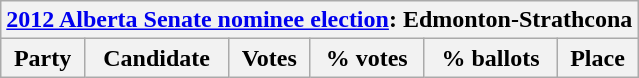<table class=wikitable>
<tr>
<th colspan=7><a href='#'>2012 Alberta Senate nominee election</a>: Edmonton-Strathcona</th>
</tr>
<tr>
<th colspan=2>Party</th>
<th>Candidate</th>
<th>Votes</th>
<th>% votes</th>
<th>% ballots</th>
<th>Place<br>















</th>
</tr>
</table>
